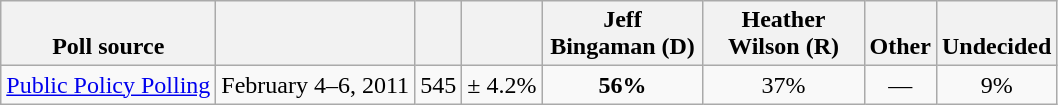<table class="wikitable" style="text-align:center">
<tr valign= bottom>
<th>Poll source</th>
<th></th>
<th></th>
<th></th>
<th style="width:100px;">Jeff<br>Bingaman (D)</th>
<th style="width:100px;">Heather<br>Wilson (R)</th>
<th>Other</th>
<th>Undecided</th>
</tr>
<tr>
<td align=left><a href='#'>Public Policy Polling</a></td>
<td>February 4–6, 2011</td>
<td>545</td>
<td>± 4.2%</td>
<td><strong>56%</strong></td>
<td>37%</td>
<td>—</td>
<td>9%</td>
</tr>
</table>
